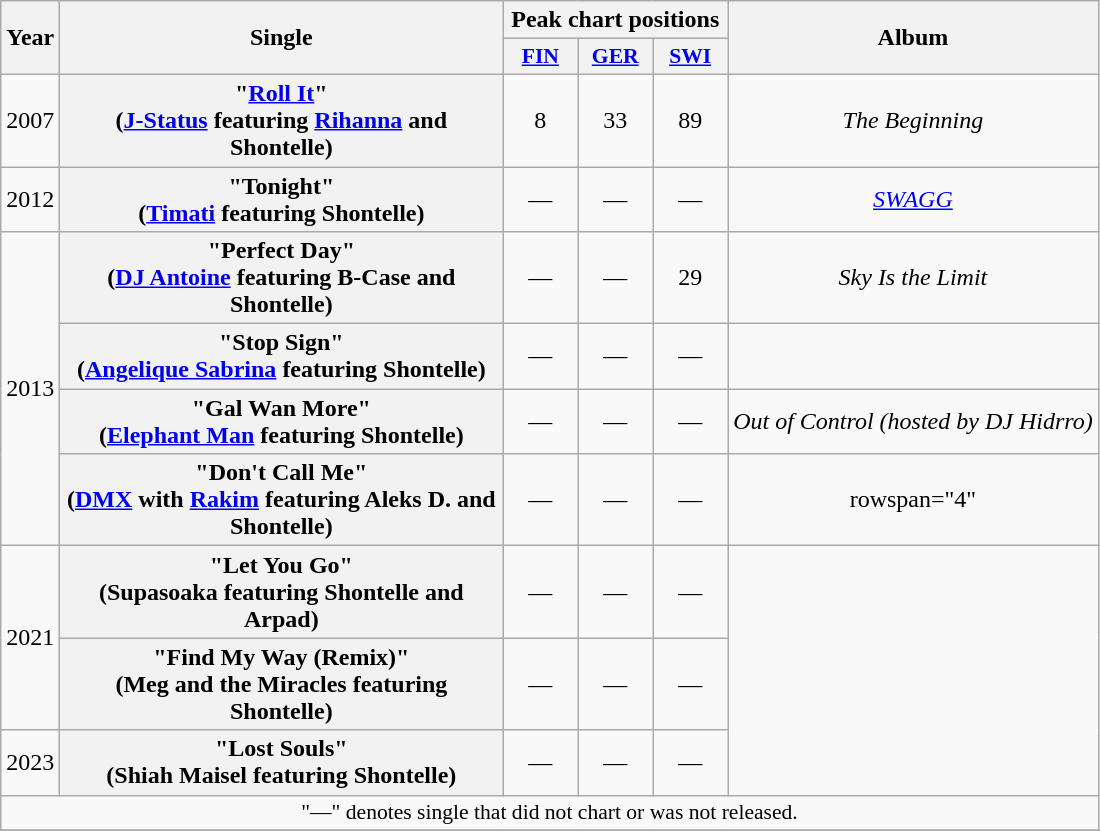<table class="wikitable plainrowheaders" style="text-align:center;">
<tr>
<th scope="col" rowspan="2">Year</th>
<th scope="col" rowspan="2" style="width:18em;">Single</th>
<th scope="col" colspan="3">Peak chart positions</th>
<th scope="col" rowspan="2">Album</th>
</tr>
<tr>
<th scope="col" style="width:3em;font-size:90%;"><a href='#'>FIN</a><br></th>
<th scope="col" style="width:3em;font-size:90%;"><a href='#'>GER</a><br></th>
<th scope="col" style="width:3em;font-size:90%;"><a href='#'>SWI</a><br></th>
</tr>
<tr>
<td>2007</td>
<th scope="row">"<a href='#'>Roll It</a>"<br><span>(<a href='#'>J-Status</a> featuring <a href='#'>Rihanna</a> and Shontelle)</span></th>
<td>8</td>
<td>33</td>
<td>89</td>
<td><em>The Beginning</em></td>
</tr>
<tr>
<td>2012</td>
<th scope="row">"Tonight"<br><span>(<a href='#'>Timati</a> featuring Shontelle)</span></th>
<td>—</td>
<td>—</td>
<td>—</td>
<td><em><a href='#'>SWAGG</a></em></td>
</tr>
<tr>
<td rowspan="4">2013</td>
<th scope="row">"Perfect Day"<br><span>(<a href='#'>DJ Antoine</a> featuring B-Case and Shontelle)</span></th>
<td>—</td>
<td>—</td>
<td>29</td>
<td><em>Sky Is the Limit</em></td>
</tr>
<tr>
<th scope="row">"Stop Sign"<br><span>(<a href='#'>Angelique Sabrina</a> featuring Shontelle)</span></th>
<td>—</td>
<td>—</td>
<td>—</td>
<td></td>
</tr>
<tr>
<th scope="row">"Gal Wan More"<br><span>(<a href='#'>Elephant Man</a> featuring Shontelle)</span></th>
<td>—</td>
<td>—</td>
<td>—</td>
<td><em>Out of Control (hosted by DJ Hidrro)</em></td>
</tr>
<tr>
<th scope="row">"Don't Call Me"<br><span>(<a href='#'>DMX</a> with <a href='#'>Rakim</a> featuring Aleks D. and Shontelle)</span></th>
<td>—</td>
<td>—</td>
<td>—</td>
<td>rowspan="4" </td>
</tr>
<tr>
<td rowspan="2">2021</td>
<th scope="row">"Let You Go"<br><span>(Supasoaka featuring Shontelle and Arpad)</span></th>
<td>—</td>
<td>—</td>
<td>—</td>
</tr>
<tr>
<th scope="row">"Find My Way (Remix)"<br><span>(Meg and the Miracles featuring Shontelle)</span></th>
<td>—</td>
<td>—</td>
<td>—</td>
</tr>
<tr>
<td>2023</td>
<th scope="row">"Lost Souls"<br><span>(Shiah Maisel featuring Shontelle)</span></th>
<td>—</td>
<td>—</td>
<td>—</td>
</tr>
<tr>
<td colspan="6" style="font-size:90%">"—" denotes single that did not chart or was not released.</td>
</tr>
<tr>
</tr>
</table>
